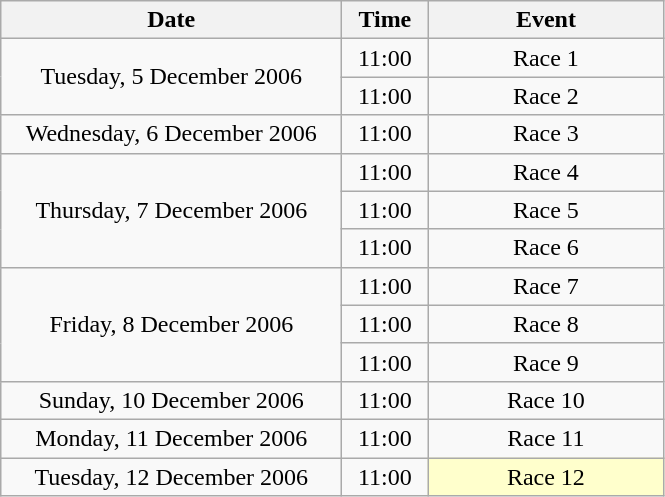<table class = "wikitable" style="text-align:center;">
<tr>
<th width=220>Date</th>
<th width=50>Time</th>
<th width=150>Event</th>
</tr>
<tr>
<td rowspan=2>Tuesday, 5 December 2006</td>
<td>11:00</td>
<td>Race 1</td>
</tr>
<tr>
<td>11:00</td>
<td>Race 2</td>
</tr>
<tr>
<td>Wednesday, 6 December 2006</td>
<td>11:00</td>
<td>Race 3</td>
</tr>
<tr>
<td rowspan=3>Thursday, 7 December 2006</td>
<td>11:00</td>
<td>Race 4</td>
</tr>
<tr>
<td>11:00</td>
<td>Race 5</td>
</tr>
<tr>
<td>11:00</td>
<td>Race 6</td>
</tr>
<tr>
<td rowspan=3>Friday, 8 December 2006</td>
<td>11:00</td>
<td>Race 7</td>
</tr>
<tr>
<td>11:00</td>
<td>Race 8</td>
</tr>
<tr>
<td>11:00</td>
<td>Race 9</td>
</tr>
<tr>
<td>Sunday, 10 December 2006</td>
<td>11:00</td>
<td>Race 10</td>
</tr>
<tr>
<td>Monday, 11 December 2006</td>
<td>11:00</td>
<td>Race 11</td>
</tr>
<tr>
<td>Tuesday, 12 December 2006</td>
<td>11:00</td>
<td bgcolor=ffffcc>Race 12</td>
</tr>
</table>
